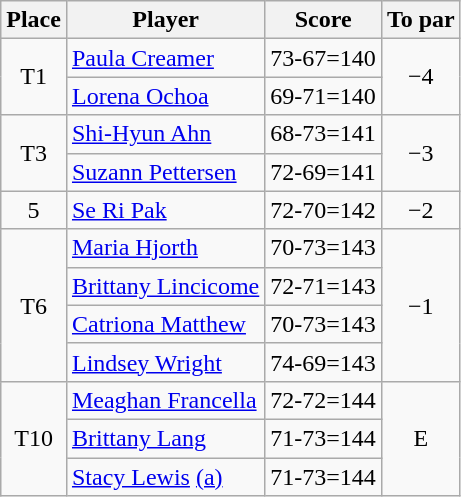<table class="wikitable">
<tr>
<th>Place</th>
<th>Player</th>
<th>Score</th>
<th>To par</th>
</tr>
<tr>
<td rowspan=2 align=center>T1</td>
<td> <a href='#'>Paula Creamer</a></td>
<td>73-67=140</td>
<td rowspan=2 align=center>−4</td>
</tr>
<tr>
<td> <a href='#'>Lorena Ochoa</a></td>
<td>69-71=140</td>
</tr>
<tr>
<td align=center rowspan=2>T3</td>
<td> <a href='#'>Shi-Hyun Ahn</a></td>
<td>68-73=141</td>
<td align=center rowspan=2>−3</td>
</tr>
<tr>
<td> <a href='#'>Suzann Pettersen</a></td>
<td>72-69=141</td>
</tr>
<tr>
<td align=center>5</td>
<td> <a href='#'>Se Ri Pak</a></td>
<td>72-70=142</td>
<td align=center>−2</td>
</tr>
<tr>
<td rowspan=4 align=center>T6</td>
<td> <a href='#'>Maria Hjorth</a></td>
<td>70-73=143</td>
<td align=center rowspan=4>−1</td>
</tr>
<tr>
<td> <a href='#'>Brittany Lincicome</a></td>
<td>72-71=143</td>
</tr>
<tr>
<td> <a href='#'>Catriona Matthew</a></td>
<td>70-73=143</td>
</tr>
<tr>
<td> <a href='#'>Lindsey Wright</a></td>
<td>74-69=143</td>
</tr>
<tr>
<td rowspan=3 align=center>T10</td>
<td> <a href='#'>Meaghan Francella</a></td>
<td>72-72=144</td>
<td rowspan=3 align=center>E</td>
</tr>
<tr>
<td> <a href='#'>Brittany Lang</a></td>
<td>71-73=144</td>
</tr>
<tr>
<td> <a href='#'>Stacy Lewis</a> <a href='#'>(a)</a></td>
<td>71-73=144</td>
</tr>
</table>
